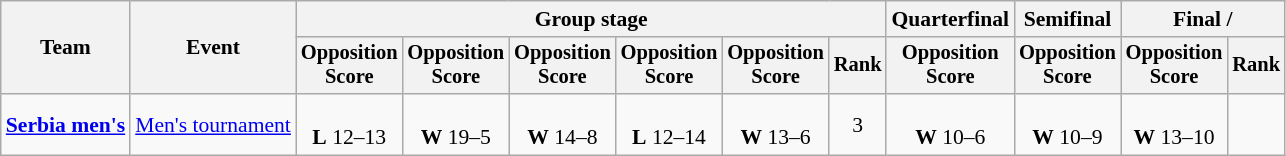<table class="wikitable" style="font-size:90%">
<tr>
<th rowspan=2>Team</th>
<th rowspan=2>Event</th>
<th colspan=6>Group stage</th>
<th>Quarterfinal</th>
<th>Semifinal</th>
<th colspan=2>Final / </th>
</tr>
<tr style="font-size:95%">
<th>Opposition<br>Score</th>
<th>Opposition<br>Score</th>
<th>Opposition<br>Score</th>
<th>Opposition<br>Score</th>
<th>Opposition<br>Score</th>
<th>Rank</th>
<th>Opposition<br>Score</th>
<th>Opposition<br>Score</th>
<th>Opposition<br>Score</th>
<th>Rank</th>
</tr>
<tr align=center>
<td align=left><strong><a href='#'>Serbia men's</a></strong></td>
<td align=left><a href='#'>Men's tournament</a></td>
<td><br> <strong>L</strong> 12–13</td>
<td><br> <strong>W</strong> 19–5</td>
<td><br> <strong>W</strong> 14–8</td>
<td><br> <strong>L</strong> 12–14</td>
<td><br> <strong>W</strong> 13–6</td>
<td>3 <strong></strong></td>
<td><br> <strong>W</strong> 10–6</td>
<td><br> <strong>W</strong> 10–9</td>
<td><br> <strong>W</strong> 13–10</td>
<td></td>
</tr>
</table>
